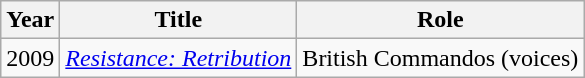<table class="wikitable">
<tr>
<th>Year</th>
<th>Title</th>
<th>Role</th>
</tr>
<tr>
<td>2009</td>
<td><em><a href='#'>Resistance: Retribution</a></em></td>
<td>British Commandos (voices)</td>
</tr>
</table>
